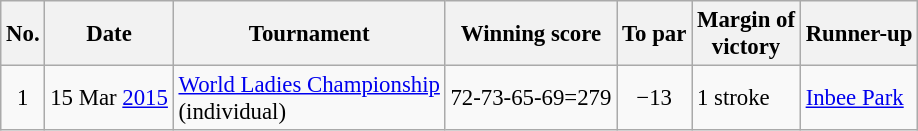<table class="wikitable" style="font-size:95%;">
<tr>
<th>No.</th>
<th>Date</th>
<th>Tournament</th>
<th>Winning score</th>
<th>To par</th>
<th>Margin of<br>victory</th>
<th>Runner-up</th>
</tr>
<tr>
<td align=center>1</td>
<td align=right>15 Mar <a href='#'>2015</a></td>
<td><a href='#'>World Ladies Championship</a><br>(individual)</td>
<td align=right>72-73-65-69=279</td>
<td align=center>−13</td>
<td>1 stroke</td>
<td> <a href='#'>Inbee Park</a></td>
</tr>
</table>
